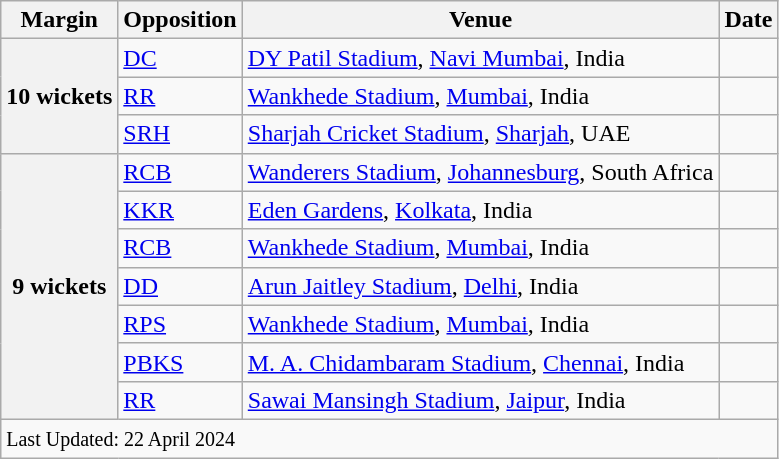<table class="wikitable">
<tr>
<th>Margin</th>
<th>Opposition</th>
<th>Venue</th>
<th>Date</th>
</tr>
<tr>
<th rowspan=3>10 wickets</th>
<td><a href='#'>DC</a></td>
<td><a href='#'>DY Patil Stadium</a>, <a href='#'>Navi Mumbai</a>, India</td>
<td></td>
</tr>
<tr>
<td><a href='#'>RR</a></td>
<td><a href='#'>Wankhede Stadium</a>, <a href='#'>Mumbai</a>, India</td>
<td></td>
</tr>
<tr>
<td><a href='#'>SRH</a></td>
<td><a href='#'>Sharjah Cricket Stadium</a>, <a href='#'>Sharjah</a>, UAE</td>
<td></td>
</tr>
<tr>
<th rowspan=7>9 wickets</th>
<td><a href='#'>RCB</a></td>
<td><a href='#'>Wanderers Stadium</a>, <a href='#'>Johannesburg</a>, South Africa</td>
<td></td>
</tr>
<tr>
<td><a href='#'>KKR</a></td>
<td><a href='#'>Eden Gardens</a>, <a href='#'>Kolkata</a>, India</td>
<td></td>
</tr>
<tr>
<td><a href='#'>RCB</a></td>
<td><a href='#'>Wankhede Stadium</a>, <a href='#'>Mumbai</a>, India</td>
<td></td>
</tr>
<tr>
<td><a href='#'>DD</a></td>
<td><a href='#'>Arun Jaitley Stadium</a>, <a href='#'>Delhi</a>, India</td>
<td></td>
</tr>
<tr>
<td><a href='#'>RPS</a></td>
<td><a href='#'>Wankhede Stadium</a>, <a href='#'>Mumbai</a>, India</td>
<td></td>
</tr>
<tr>
<td><a href='#'>PBKS</a></td>
<td><a href='#'>M. A. Chidambaram Stadium</a>, <a href='#'>Chennai</a>, India</td>
<td></td>
</tr>
<tr>
<td><a href='#'>RR</a></td>
<td><a href='#'>Sawai Mansingh Stadium</a>, <a href='#'>Jaipur</a>, India</td>
<td></td>
</tr>
<tr class=sortbottom>
<td colspan="4"><small>Last Updated: 22 April 2024</small></td>
</tr>
</table>
